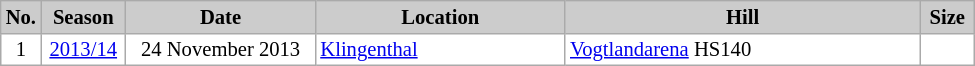<table class="wikitable plainrowheaders" style="background:#fff; font-size:86%; line-height:15px; border:gray solid 1px;">
<tr style="background:#ccc; text-align:center;">
<th scope="col" style="background:#ccc; width:15px;">No.</th>
<th scope="col" style="background:#ccc; width:50px;">Season</th>
<th scope="col" style="background:#ccc; width:120px;">Date</th>
<th scope="col" style="background:#ccc; width:160px;">Location</th>
<th scope="col" style="background:#ccc; width:230px;">Hill</th>
<th scope="col" style="background:#ccc; width:30px;">Size</th>
</tr>
<tr>
<td style="text-align:center;">1</td>
<td align=center><a href='#'>2013/14</a></td>
<td align=right>24 November 2013  </td>
<td> <a href='#'>Klingenthal</a></td>
<td><a href='#'>Vogtlandarena</a> HS140</td>
<td align=center></td>
</tr>
</table>
